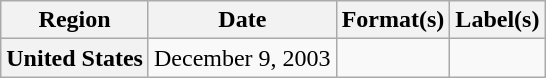<table class="wikitable sortable plainrowheaders">
<tr>
<th scope="col">Region</th>
<th scope="col">Date</th>
<th scope="col">Format(s)</th>
<th scope="col">Label(s)</th>
</tr>
<tr>
<th scope="row">United States</th>
<td>December 9, 2003</td>
<td></td>
<td></td>
</tr>
</table>
